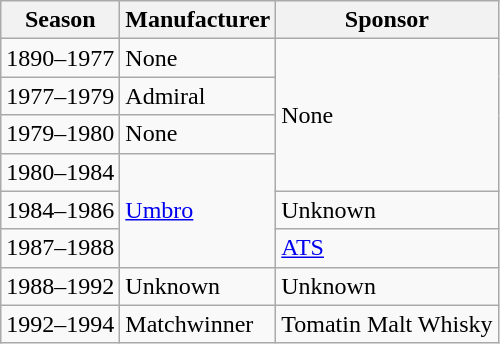<table class="wikitable">
<tr>
<th>Season</th>
<th>Manufacturer</th>
<th>Sponsor</th>
</tr>
<tr>
<td>1890–1977</td>
<td>None</td>
<td rowspan="4">None</td>
</tr>
<tr>
<td>1977–1979</td>
<td>Admiral</td>
</tr>
<tr>
<td>1979–1980</td>
<td>None</td>
</tr>
<tr>
<td>1980–1984</td>
<td rowspan="3"><a href='#'>Umbro</a></td>
</tr>
<tr>
<td>1984–1986</td>
<td>Unknown</td>
</tr>
<tr>
<td>1987–1988</td>
<td><a href='#'>ATS</a></td>
</tr>
<tr>
<td>1988–1992</td>
<td>Unknown</td>
<td>Unknown</td>
</tr>
<tr>
<td>1992–1994</td>
<td>Matchwinner</td>
<td>Tomatin Malt Whisky</td>
</tr>
</table>
